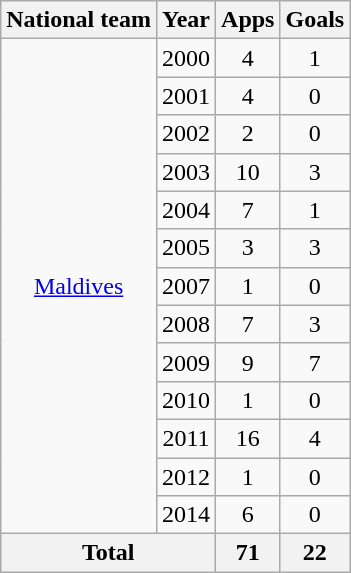<table class="wikitable" style="text-align:center">
<tr>
<th>National team</th>
<th>Year</th>
<th>Apps</th>
<th>Goals</th>
</tr>
<tr>
<td rowspan="13"><a href='#'>Maldives</a></td>
<td>2000</td>
<td>4</td>
<td>1</td>
</tr>
<tr>
<td>2001</td>
<td>4</td>
<td>0</td>
</tr>
<tr>
<td>2002</td>
<td>2</td>
<td>0</td>
</tr>
<tr>
<td>2003</td>
<td>10</td>
<td>3</td>
</tr>
<tr>
<td>2004</td>
<td>7</td>
<td>1</td>
</tr>
<tr>
<td>2005</td>
<td>3</td>
<td>3</td>
</tr>
<tr>
<td>2007</td>
<td>1</td>
<td>0</td>
</tr>
<tr>
<td>2008</td>
<td>7</td>
<td>3</td>
</tr>
<tr>
<td>2009</td>
<td>9</td>
<td>7</td>
</tr>
<tr>
<td>2010</td>
<td>1</td>
<td>0</td>
</tr>
<tr>
<td>2011</td>
<td>16</td>
<td>4</td>
</tr>
<tr>
<td>2012</td>
<td>1</td>
<td>0</td>
</tr>
<tr>
<td>2014</td>
<td>6</td>
<td>0</td>
</tr>
<tr>
<th colspan="2">Total</th>
<th>71</th>
<th>22</th>
</tr>
</table>
